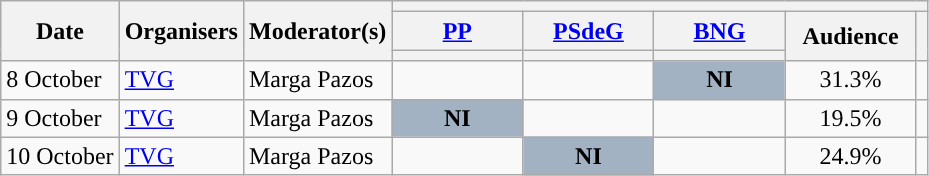<table class="wikitable" style="text-align:center;">
<tr>
<th rowspan="3">Date</th>
<th rowspan="3">Organisers</th>
<th rowspan="3">Moderator(s)</th>
<th colspan="5">    </th>
</tr>
<tr>
<th scope="col" style="width:5em;"><a href='#'>PP</a></th>
<th scope="col" style="width:5em;"><a href='#'>PSdeG</a></th>
<th scope="col" style="width:5em;"><a href='#'>BNG</a></th>
<th rowspan="2" scope="col" style="width:5em;">Audience</th>
<th rowspan="2"></th>
</tr>
<tr>
<th style="color:inherit;background:"></th>
<th style="color:inherit;background:"></th>
<th style="color:inherit;background:"></th>
</tr>
<tr>
<td style="white-space:nowrap; text-align:left;">8 October</td>
<td style="white-space:nowrap; text-align:left;"><a href='#'>TVG</a></td>
<td style="white-space:nowrap; text-align:left;">Marga Pazos</td>
<td></td>
<td></td>
<td style="background:#A2B2C2;"><strong>NI</strong></td>
<td>31.3%<br></td>
<td><br></td>
</tr>
<tr>
<td style="white-space:nowrap; text-align:left;">9 October</td>
<td style="white-space:nowrap; text-align:left;"><a href='#'>TVG</a></td>
<td style="white-space:nowrap; text-align:left;">Marga Pazos</td>
<td style="background:#A2B2C2;"><strong>NI</strong></td>
<td></td>
<td></td>
<td>19.5%<br></td>
<td><br></td>
</tr>
<tr>
<td style="white-space:nowrap; text-align:left;">10 October</td>
<td style="white-space:nowrap; text-align:left;"><a href='#'>TVG</a></td>
<td style="white-space:nowrap; text-align:left;">Marga Pazos</td>
<td></td>
<td style="background:#A2B2C2;"><strong>NI</strong></td>
<td></td>
<td>24.9%<br></td>
<td></td>
</tr>
</table>
